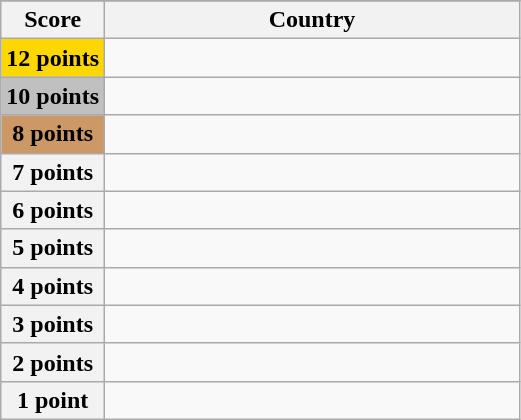<table class="wikitable">
<tr>
</tr>
<tr>
<th scope="col" width="20%">Score</th>
<th scope="col">Country</th>
</tr>
<tr>
<th scope="row" style="background:gold">12 points</th>
<td></td>
</tr>
<tr>
<th scope="row" style="background:silver">10 points</th>
<td></td>
</tr>
<tr>
<th scope="row" style="background:#CC9966">8 points</th>
<td></td>
</tr>
<tr>
<th scope="row">7 points</th>
<td></td>
</tr>
<tr>
<th scope="row">6 points</th>
<td></td>
</tr>
<tr>
<th scope="row">5 points</th>
<td></td>
</tr>
<tr>
<th scope="row">4 points</th>
<td></td>
</tr>
<tr>
<th scope="row">3 points</th>
<td></td>
</tr>
<tr>
<th scope="row">2 points</th>
<td></td>
</tr>
<tr>
<th scope="row">1 point</th>
<td></td>
</tr>
</table>
